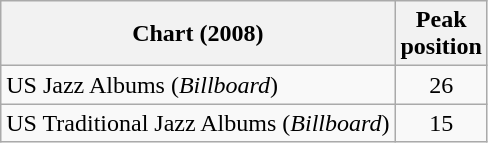<table class="wikitable sortable">
<tr>
<th>Chart (2008)</th>
<th>Peak<br>position</th>
</tr>
<tr>
<td>US Jazz Albums (<em>Billboard</em>)</td>
<td align="center">26</td>
</tr>
<tr>
<td>US Traditional Jazz Albums (<em>Billboard</em>)</td>
<td align="center">15</td>
</tr>
</table>
